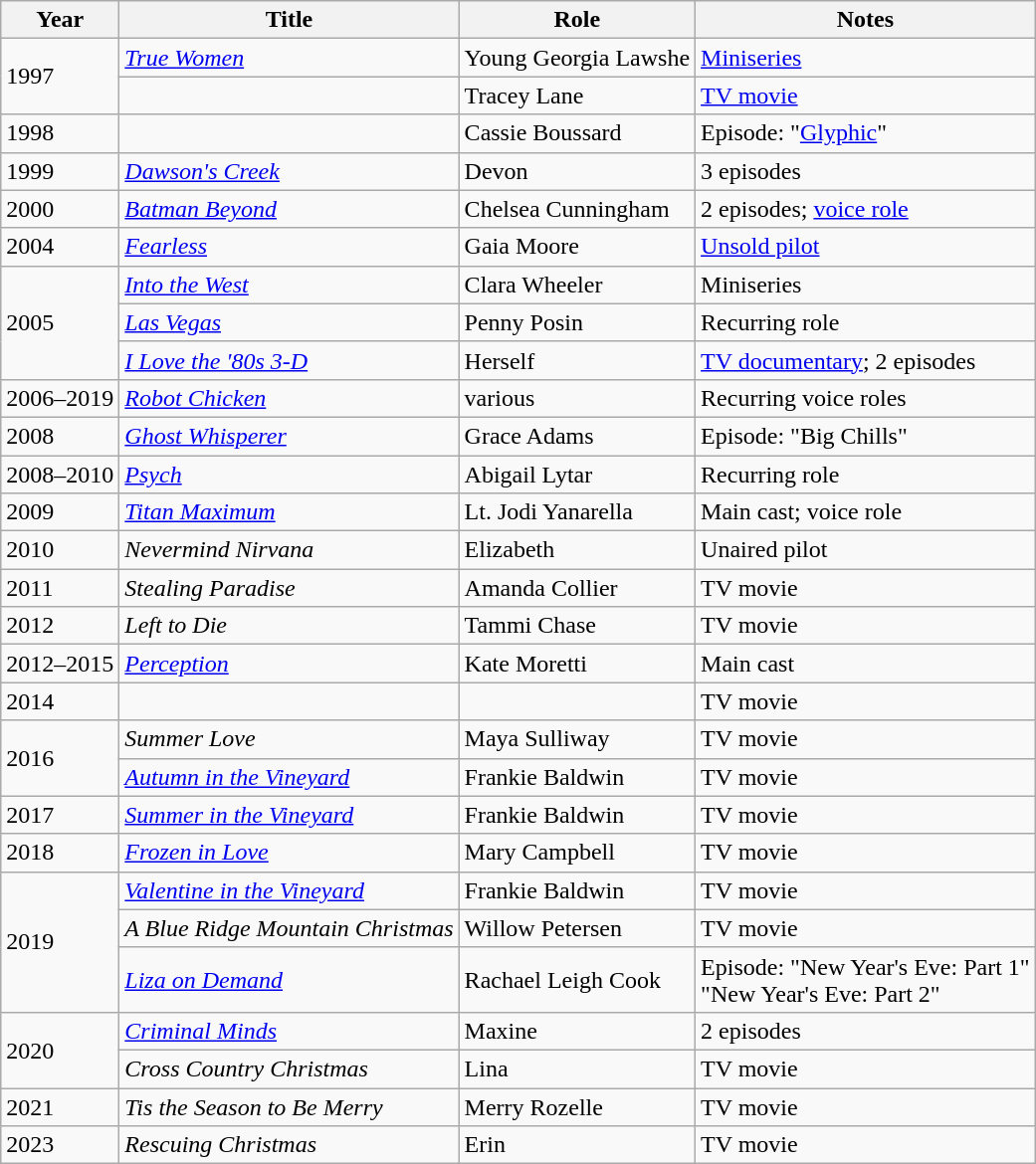<table class="wikitable sortable">
<tr>
<th>Year</th>
<th>Title</th>
<th>Role</th>
<th class="unsortable">Notes</th>
</tr>
<tr>
<td rowspan="2">1997</td>
<td><em><a href='#'>True Women</a></em></td>
<td>Young Georgia Lawshe</td>
<td><a href='#'>Miniseries</a></td>
</tr>
<tr>
<td><em></em></td>
<td>Tracey Lane</td>
<td><a href='#'>TV movie</a></td>
</tr>
<tr>
<td>1998</td>
<td><em></em></td>
<td>Cassie Boussard</td>
<td>Episode: "<a href='#'>Glyphic</a>"</td>
</tr>
<tr>
<td>1999</td>
<td><em><a href='#'>Dawson's Creek</a></em></td>
<td>Devon</td>
<td>3 episodes</td>
</tr>
<tr>
<td>2000</td>
<td><em><a href='#'>Batman Beyond</a></em></td>
<td>Chelsea Cunningham</td>
<td>2 episodes; <a href='#'>voice role</a></td>
</tr>
<tr>
<td>2004</td>
<td><em><a href='#'>Fearless</a></em></td>
<td>Gaia Moore</td>
<td><a href='#'>Unsold pilot</a></td>
</tr>
<tr>
<td rowspan="3">2005</td>
<td><em><a href='#'>Into the West</a></em></td>
<td>Clara Wheeler</td>
<td>Miniseries</td>
</tr>
<tr>
<td><em><a href='#'>Las Vegas</a></em></td>
<td>Penny Posin</td>
<td>Recurring role</td>
</tr>
<tr>
<td><em><a href='#'>I Love the '80s 3-D</a></em></td>
<td>Herself</td>
<td><a href='#'>TV documentary</a>; 2 episodes</td>
</tr>
<tr>
<td>2006–2019</td>
<td><em><a href='#'>Robot Chicken</a></em></td>
<td>various</td>
<td>Recurring voice roles</td>
</tr>
<tr>
<td>2008</td>
<td><em><a href='#'>Ghost Whisperer</a></em></td>
<td>Grace Adams</td>
<td>Episode: "Big Chills"</td>
</tr>
<tr>
<td>2008–2010</td>
<td><em><a href='#'>Psych</a></em></td>
<td>Abigail Lytar</td>
<td>Recurring role</td>
</tr>
<tr>
<td>2009</td>
<td><em><a href='#'>Titan Maximum</a></em></td>
<td>Lt. Jodi Yanarella</td>
<td>Main cast; voice role</td>
</tr>
<tr>
<td>2010</td>
<td><em>Nevermind Nirvana</em></td>
<td>Elizabeth</td>
<td>Unaired pilot</td>
</tr>
<tr>
<td>2011</td>
<td><em>Stealing Paradise</em></td>
<td>Amanda Collier</td>
<td>TV movie</td>
</tr>
<tr>
<td>2012</td>
<td><em>Left to Die</em></td>
<td>Tammi Chase</td>
<td>TV movie</td>
</tr>
<tr>
<td>2012–2015</td>
<td><em><a href='#'>Perception</a></em></td>
<td>Kate Moretti</td>
<td>Main cast</td>
</tr>
<tr>
<td>2014</td>
<td><em></em></td>
<td></td>
<td>TV movie</td>
</tr>
<tr>
<td rowspan="2">2016</td>
<td><em>Summer Love</em></td>
<td>Maya Sulliway</td>
<td>TV movie</td>
</tr>
<tr>
<td><em><a href='#'>Autumn in the Vineyard</a></em></td>
<td>Frankie Baldwin</td>
<td>TV movie</td>
</tr>
<tr>
<td>2017</td>
<td><em><a href='#'>Summer in the Vineyard</a></em></td>
<td>Frankie Baldwin</td>
<td>TV movie</td>
</tr>
<tr>
<td>2018</td>
<td><em><a href='#'>Frozen in Love</a></em></td>
<td>Mary Campbell</td>
<td>TV movie</td>
</tr>
<tr>
<td rowspan="3">2019</td>
<td><em><a href='#'>Valentine in the Vineyard</a></em></td>
<td>Frankie Baldwin</td>
<td>TV movie</td>
</tr>
<tr>
<td><em>A Blue Ridge Mountain Christmas</em></td>
<td>Willow Petersen</td>
<td>TV movie</td>
</tr>
<tr>
<td><em><a href='#'>Liza on Demand</a></em></td>
<td>Rachael Leigh Cook</td>
<td>Episode: "New Year's Eve: Part 1"<br>"New Year's Eve: Part 2"</td>
</tr>
<tr>
<td rowspan="2">2020</td>
<td><em><a href='#'>Criminal Minds</a></em></td>
<td>Maxine</td>
<td>2 episodes</td>
</tr>
<tr>
<td><em>Cross Country Christmas</em></td>
<td>Lina</td>
<td>TV movie</td>
</tr>
<tr>
<td>2021</td>
<td><em>Tis the Season to Be Merry</em></td>
<td>Merry Rozelle</td>
<td>TV movie</td>
</tr>
<tr>
<td>2023</td>
<td><em>Rescuing Christmas</em></td>
<td>Erin</td>
<td>TV movie</td>
</tr>
</table>
